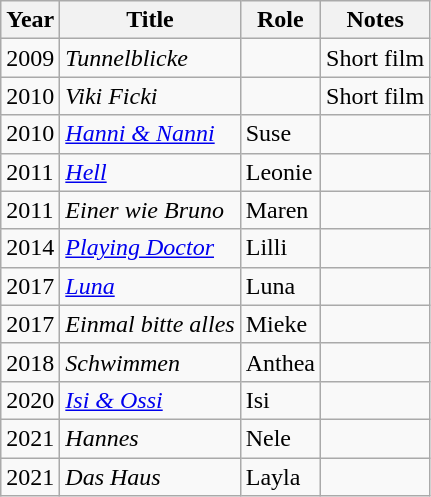<table class="wikitable sortable">
<tr>
<th>Year</th>
<th>Title</th>
<th>Role</th>
<th class="unsortable">Notes</th>
</tr>
<tr>
<td>2009</td>
<td><em>Tunnelblicke</em></td>
<td></td>
<td>Short film</td>
</tr>
<tr>
<td>2010</td>
<td><em>Viki Ficki</em></td>
<td></td>
<td>Short film</td>
</tr>
<tr>
<td>2010</td>
<td><em><a href='#'>Hanni & Nanni</a></em></td>
<td>Suse</td>
<td></td>
</tr>
<tr>
<td>2011</td>
<td><em><a href='#'>Hell</a></em></td>
<td>Leonie</td>
<td></td>
</tr>
<tr>
<td>2011</td>
<td><em>Einer wie Bruno</em></td>
<td>Maren</td>
<td></td>
</tr>
<tr>
<td>2014</td>
<td><em><a href='#'>Playing Doctor</a></em></td>
<td>Lilli</td>
<td></td>
</tr>
<tr>
<td>2017</td>
<td><em><a href='#'>Luna</a></em></td>
<td>Luna</td>
<td></td>
</tr>
<tr>
<td>2017</td>
<td><em>Einmal bitte alles</em></td>
<td>Mieke</td>
<td></td>
</tr>
<tr>
<td>2018</td>
<td><em>Schwimmen</em></td>
<td>Anthea</td>
<td></td>
</tr>
<tr>
<td>2020</td>
<td><em><a href='#'>Isi & Ossi</a></em></td>
<td>Isi</td>
<td></td>
</tr>
<tr>
<td>2021</td>
<td><em>Hannes</em></td>
<td>Nele</td>
<td></td>
</tr>
<tr>
<td>2021</td>
<td><em>Das Haus</em></td>
<td>Layla</td>
<td></td>
</tr>
</table>
